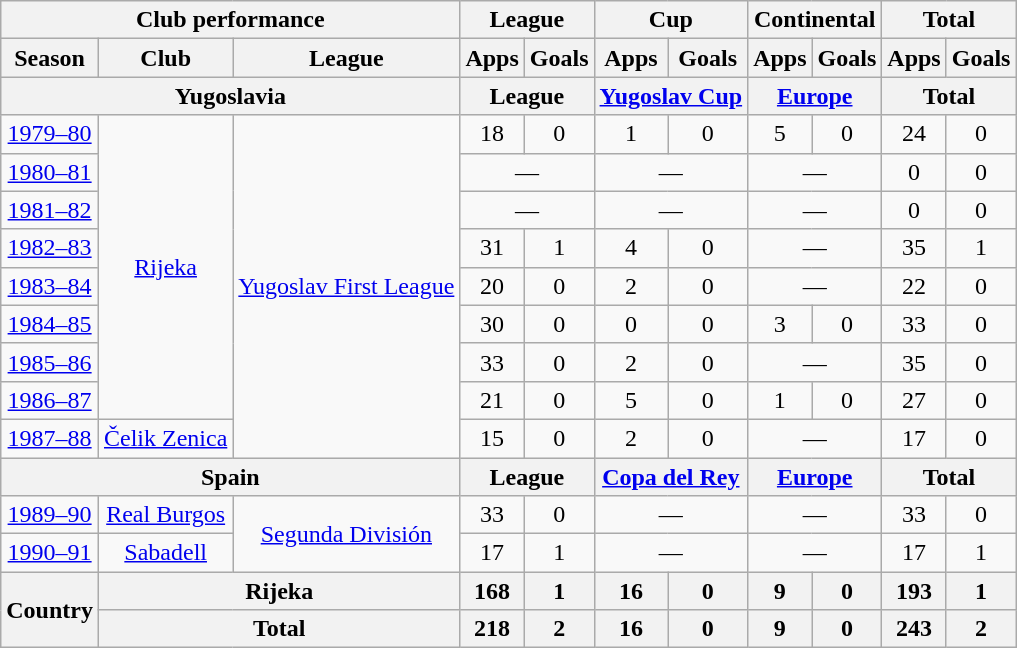<table class="wikitable" style="text-align:center;">
<tr>
<th colspan=3>Club performance</th>
<th colspan=2>League</th>
<th colspan=2>Cup</th>
<th colspan=2>Continental</th>
<th colspan=2>Total</th>
</tr>
<tr>
<th>Season</th>
<th>Club</th>
<th>League</th>
<th>Apps</th>
<th>Goals</th>
<th>Apps</th>
<th>Goals</th>
<th>Apps</th>
<th>Goals</th>
<th>Apps</th>
<th>Goals</th>
</tr>
<tr>
<th colspan=3>Yugoslavia</th>
<th colspan=2>League</th>
<th colspan=2><a href='#'>Yugoslav Cup</a></th>
<th colspan=2><a href='#'>Europe</a></th>
<th colspan=2>Total</th>
</tr>
<tr>
<td><a href='#'>1979–80</a></td>
<td rowspan="8"><a href='#'>Rijeka</a></td>
<td rowspan="9"><a href='#'>Yugoslav First League</a></td>
<td>18</td>
<td>0</td>
<td>1</td>
<td>0</td>
<td>5</td>
<td>0</td>
<td>24</td>
<td>0</td>
</tr>
<tr>
<td><a href='#'>1980–81</a></td>
<td colspan="2">—</td>
<td colspan="2">—</td>
<td colspan="2">—</td>
<td>0</td>
<td>0</td>
</tr>
<tr>
<td><a href='#'>1981–82</a></td>
<td colspan="2">—</td>
<td colspan="2">—</td>
<td colspan="2">—</td>
<td>0</td>
<td>0</td>
</tr>
<tr>
<td><a href='#'>1982–83</a></td>
<td>31</td>
<td>1</td>
<td>4</td>
<td>0</td>
<td colspan="2">—</td>
<td>35</td>
<td>1</td>
</tr>
<tr>
<td><a href='#'>1983–84</a></td>
<td>20</td>
<td>0</td>
<td>2</td>
<td>0</td>
<td colspan="2">—</td>
<td>22</td>
<td>0</td>
</tr>
<tr>
<td><a href='#'>1984–85</a></td>
<td>30</td>
<td>0</td>
<td>0</td>
<td>0</td>
<td>3</td>
<td>0</td>
<td>33</td>
<td>0</td>
</tr>
<tr>
<td><a href='#'>1985–86</a></td>
<td>33</td>
<td>0</td>
<td>2</td>
<td>0</td>
<td colspan="2">—</td>
<td>35</td>
<td>0</td>
</tr>
<tr>
<td><a href='#'>1986–87</a></td>
<td>21</td>
<td>0</td>
<td>5</td>
<td>0</td>
<td>1</td>
<td>0</td>
<td>27</td>
<td>0</td>
</tr>
<tr>
<td><a href='#'>1987–88</a></td>
<td rowspan="1"><a href='#'>Čelik Zenica</a></td>
<td>15</td>
<td>0</td>
<td>2</td>
<td>0</td>
<td colspan="2">—</td>
<td>17</td>
<td>0</td>
</tr>
<tr>
<th colspan=3>Spain</th>
<th colspan=2>League</th>
<th colspan=2><a href='#'>Copa del Rey</a></th>
<th colspan=2><a href='#'>Europe</a></th>
<th colspan=2>Total</th>
</tr>
<tr>
<td><a href='#'>1989–90</a></td>
<td rowspan="1"><a href='#'>Real Burgos</a></td>
<td rowspan="2"><a href='#'>Segunda División</a></td>
<td>33</td>
<td>0</td>
<td colspan="2">—</td>
<td colspan="2">—</td>
<td>33</td>
<td>0</td>
</tr>
<tr>
<td><a href='#'>1990–91</a></td>
<td rowspan="1"><a href='#'>Sabadell</a></td>
<td>17</td>
<td>1</td>
<td colspan="2">—</td>
<td colspan="2">—</td>
<td>17</td>
<td>1</td>
</tr>
<tr>
<th rowspan=2>Country</th>
<th colspan=2>Rijeka</th>
<th>168</th>
<th>1</th>
<th>16</th>
<th>0</th>
<th>9</th>
<th>0</th>
<th>193</th>
<th>1</th>
</tr>
<tr>
<th colspan=2>Total</th>
<th>218</th>
<th>2</th>
<th>16</th>
<th>0</th>
<th>9</th>
<th>0</th>
<th>243</th>
<th>2</th>
</tr>
</table>
